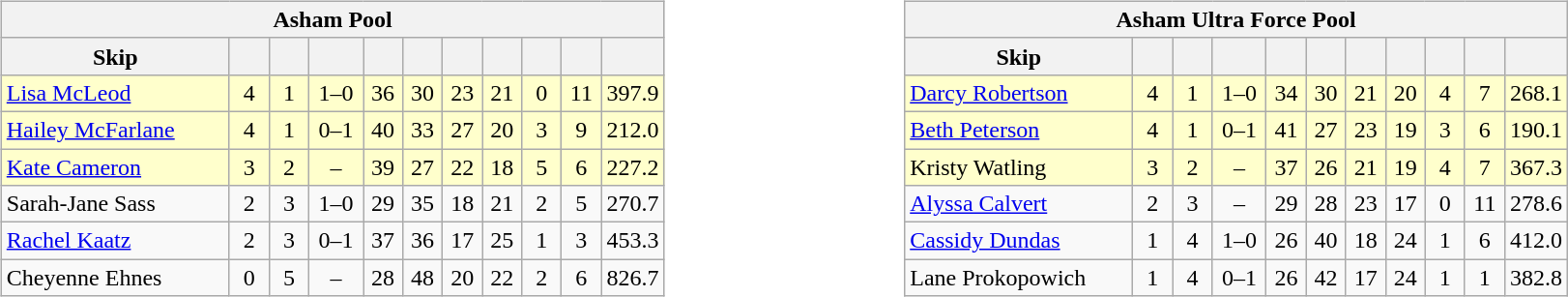<table table>
<tr>
<td valign=top width=10%><br><table class=wikitable style="text-align: center;">
<tr>
<th colspan=11>Asham Pool</th>
</tr>
<tr>
<th width=150>Skip</th>
<th width=20></th>
<th width=20></th>
<th width=30></th>
<th width=20></th>
<th width=20></th>
<th width=20></th>
<th width=20></th>
<th width=20></th>
<th width=20></th>
<th width=20></th>
</tr>
<tr bgcolor=#ffffcc>
<td style="text-align: left;"><a href='#'>Lisa McLeod</a></td>
<td>4</td>
<td>1</td>
<td>1–0</td>
<td>36</td>
<td>30</td>
<td>23</td>
<td>21</td>
<td>0</td>
<td>11</td>
<td>397.9</td>
</tr>
<tr bgcolor=#ffffcc>
<td style="text-align: left;"><a href='#'>Hailey McFarlane</a></td>
<td>4</td>
<td>1</td>
<td>0–1</td>
<td>40</td>
<td>33</td>
<td>27</td>
<td>20</td>
<td>3</td>
<td>9</td>
<td>212.0</td>
</tr>
<tr bgcolor=#ffffcc>
<td style="text-align: left;"><a href='#'>Kate Cameron</a></td>
<td>3</td>
<td>2</td>
<td>–</td>
<td>39</td>
<td>27</td>
<td>22</td>
<td>18</td>
<td>5</td>
<td>6</td>
<td>227.2</td>
</tr>
<tr>
<td style="text-align: left;">Sarah-Jane Sass</td>
<td>2</td>
<td>3</td>
<td>1–0</td>
<td>29</td>
<td>35</td>
<td>18</td>
<td>21</td>
<td>2</td>
<td>5</td>
<td>270.7</td>
</tr>
<tr>
<td style="text-align: left;"><a href='#'>Rachel Kaatz</a></td>
<td>2</td>
<td>3</td>
<td>0–1</td>
<td>37</td>
<td>36</td>
<td>17</td>
<td>25</td>
<td>1</td>
<td>3</td>
<td>453.3</td>
</tr>
<tr>
<td style="text-align: left;">Cheyenne Ehnes</td>
<td>0</td>
<td>5</td>
<td>–</td>
<td>28</td>
<td>48</td>
<td>20</td>
<td>22</td>
<td>2</td>
<td>6</td>
<td>826.7</td>
</tr>
</table>
</td>
<td valign=top width=10%><br><table class=wikitable col1left style="text-align: center;">
<tr>
<th colspan=11>Asham Ultra Force Pool</th>
</tr>
<tr>
<th width=150>Skip</th>
<th width=20></th>
<th width=20></th>
<th width=30></th>
<th width=20></th>
<th width=20></th>
<th width=20></th>
<th width=20></th>
<th width=20></th>
<th width=20></th>
<th width=20></th>
</tr>
<tr bgcolor=#ffffcc>
<td style="text-align: left;"><a href='#'>Darcy Robertson</a></td>
<td>4</td>
<td>1</td>
<td>1–0</td>
<td>34</td>
<td>30</td>
<td>21</td>
<td>20</td>
<td>4</td>
<td>7</td>
<td>268.1</td>
</tr>
<tr bgcolor=#ffffcc>
<td style="text-align: left;"><a href='#'>Beth Peterson</a></td>
<td>4</td>
<td>1</td>
<td>0–1</td>
<td>41</td>
<td>27</td>
<td>23</td>
<td>19</td>
<td>3</td>
<td>6</td>
<td>190.1</td>
</tr>
<tr bgcolor=#ffffcc>
<td style="text-align: left;">Kristy Watling</td>
<td>3</td>
<td>2</td>
<td>–</td>
<td>37</td>
<td>26</td>
<td>21</td>
<td>19</td>
<td>4</td>
<td>7</td>
<td>367.3</td>
</tr>
<tr>
<td style="text-align: left;"><a href='#'>Alyssa Calvert</a></td>
<td>2</td>
<td>3</td>
<td>–</td>
<td>29</td>
<td>28</td>
<td>23</td>
<td>17</td>
<td>0</td>
<td>11</td>
<td>278.6</td>
</tr>
<tr>
<td style="text-align: left;"><a href='#'>Cassidy Dundas</a></td>
<td>1</td>
<td>4</td>
<td>1–0</td>
<td>26</td>
<td>40</td>
<td>18</td>
<td>24</td>
<td>1</td>
<td>6</td>
<td>412.0</td>
</tr>
<tr>
<td style="text-align: left;">Lane Prokopowich</td>
<td>1</td>
<td>4</td>
<td>0–1</td>
<td>26</td>
<td>42</td>
<td>17</td>
<td>24</td>
<td>1</td>
<td>1</td>
<td>382.8</td>
</tr>
</table>
</td>
</tr>
</table>
